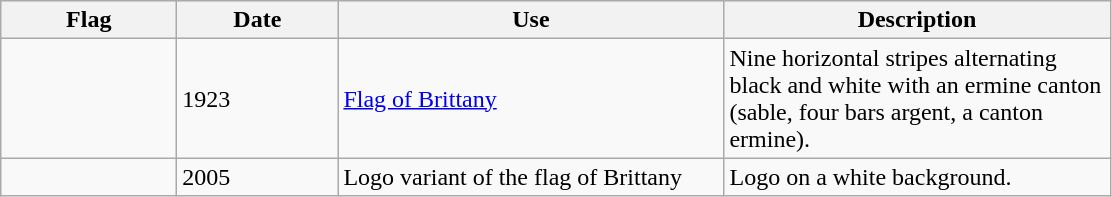<table class="wikitable">
<tr style="background:#efefef;">
<th style="width:110px;">Flag</th>
<th style="width:100px;">Date</th>
<th style="width:250px;">Use</th>
<th style="width:250px;">Description</th>
</tr>
<tr>
<td></td>
<td>1923</td>
<td><a href='#'>Flag of Brittany</a></td>
<td>Nine horizontal stripes alternating black and white with an ermine canton (sable, four bars argent, a canton ermine).</td>
</tr>
<tr>
<td></td>
<td>2005</td>
<td>Logo variant of the flag of Brittany</td>
<td>Logo on a white background.</td>
</tr>
</table>
